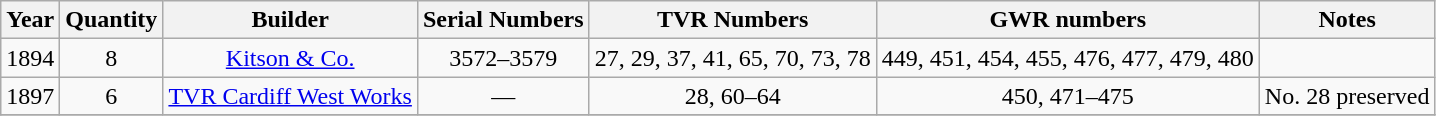<table class=wikitable style=text-align:center>
<tr>
<th>Year</th>
<th>Quantity</th>
<th>Builder</th>
<th>Serial Numbers</th>
<th>TVR Numbers</th>
<th>GWR numbers</th>
<th>Notes</th>
</tr>
<tr>
<td>1894</td>
<td>8</td>
<td><a href='#'>Kitson & Co.</a></td>
<td>3572–3579</td>
<td>27, 29, 37, 41, 65, 70, 73, 78</td>
<td>449, 451, 454, 455, 476, 477, 479, 480</td>
</tr>
<tr>
<td>1897</td>
<td>6</td>
<td><a href='#'>TVR Cardiff West Works</a></td>
<td>—</td>
<td>28, 60–64</td>
<td>450, 471–475</td>
<td>No. 28 preserved</td>
</tr>
<tr>
</tr>
</table>
